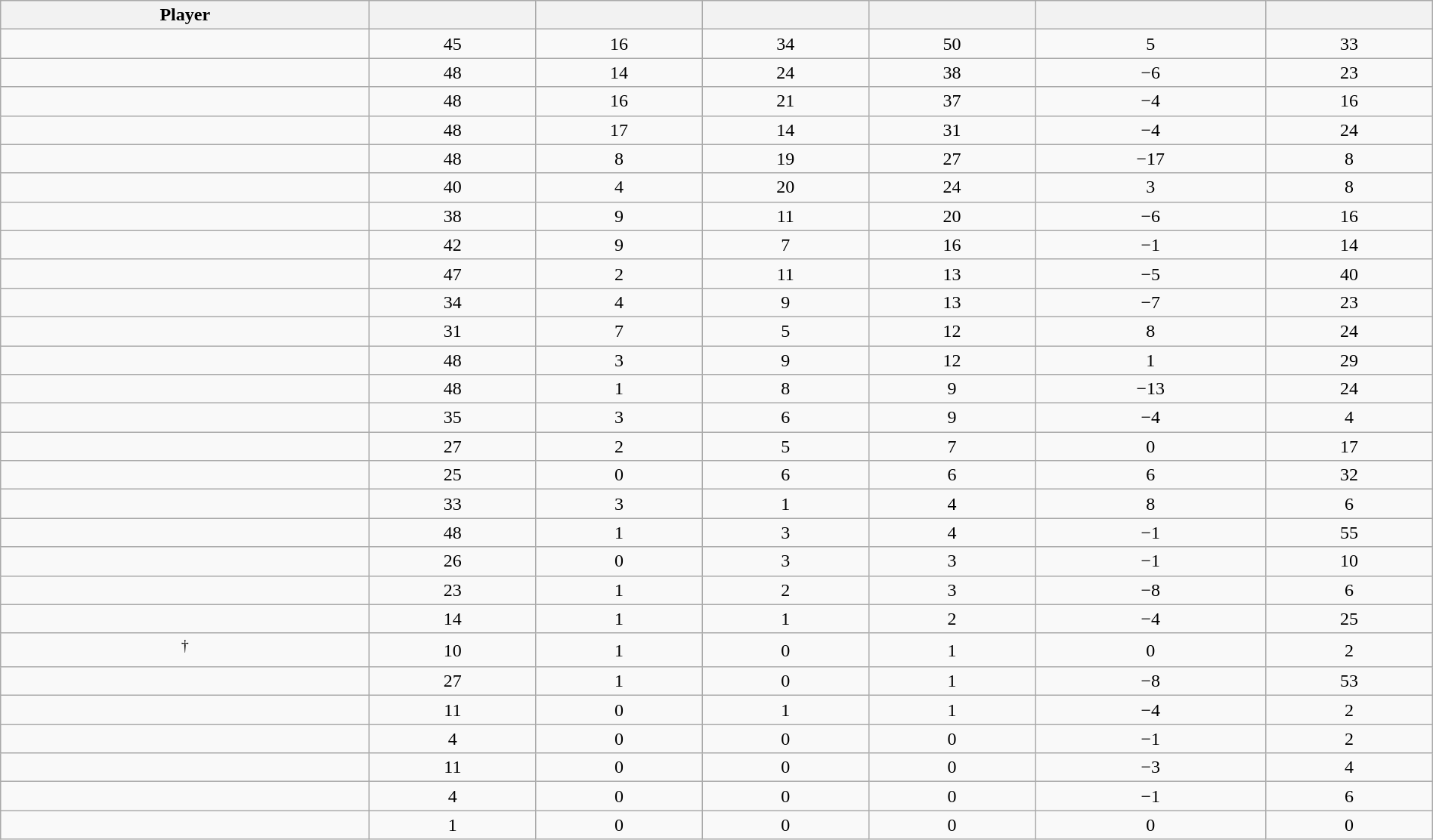<table class="wikitable sortable" style="width:100%;">
<tr align=center>
<th>Player</th>
<th></th>
<th></th>
<th></th>
<th></th>
<th data-sort-type="number"></th>
<th></th>
</tr>
<tr align=center>
<td></td>
<td>45</td>
<td>16</td>
<td>34</td>
<td>50</td>
<td>5</td>
<td>33</td>
</tr>
<tr align=center>
<td></td>
<td>48</td>
<td>14</td>
<td>24</td>
<td>38</td>
<td>−6</td>
<td>23</td>
</tr>
<tr align=center>
<td></td>
<td>48</td>
<td>16</td>
<td>21</td>
<td>37</td>
<td>−4</td>
<td>16</td>
</tr>
<tr align=center>
<td></td>
<td>48</td>
<td>17</td>
<td>14</td>
<td>31</td>
<td>−4</td>
<td>24</td>
</tr>
<tr align=center>
<td></td>
<td>48</td>
<td>8</td>
<td>19</td>
<td>27</td>
<td>−17</td>
<td>8</td>
</tr>
<tr align=center>
<td></td>
<td>40</td>
<td>4</td>
<td>20</td>
<td>24</td>
<td>3</td>
<td>8</td>
</tr>
<tr align=center>
<td></td>
<td>38</td>
<td>9</td>
<td>11</td>
<td>20</td>
<td>−6</td>
<td>16</td>
</tr>
<tr align=center>
<td></td>
<td>42</td>
<td>9</td>
<td>7</td>
<td>16</td>
<td>−1</td>
<td>14</td>
</tr>
<tr align=center>
<td></td>
<td>47</td>
<td>2</td>
<td>11</td>
<td>13</td>
<td>−5</td>
<td>40</td>
</tr>
<tr align=center>
<td></td>
<td>34</td>
<td>4</td>
<td>9</td>
<td>13</td>
<td>−7</td>
<td>23</td>
</tr>
<tr align=center>
<td></td>
<td>31</td>
<td>7</td>
<td>5</td>
<td>12</td>
<td>8</td>
<td>24</td>
</tr>
<tr align=center>
<td></td>
<td>48</td>
<td>3</td>
<td>9</td>
<td>12</td>
<td>1</td>
<td>29</td>
</tr>
<tr align=center>
<td></td>
<td>48</td>
<td>1</td>
<td>8</td>
<td>9</td>
<td>−13</td>
<td>24</td>
</tr>
<tr align=center>
<td></td>
<td>35</td>
<td>3</td>
<td>6</td>
<td>9</td>
<td>−4</td>
<td>4</td>
</tr>
<tr align=center>
<td></td>
<td>27</td>
<td>2</td>
<td>5</td>
<td>7</td>
<td>0</td>
<td>17</td>
</tr>
<tr align=center>
<td></td>
<td>25</td>
<td>0</td>
<td>6</td>
<td>6</td>
<td>6</td>
<td>32</td>
</tr>
<tr align=center>
<td></td>
<td>33</td>
<td>3</td>
<td>1</td>
<td>4</td>
<td>8</td>
<td>6</td>
</tr>
<tr align=center>
<td></td>
<td>48</td>
<td>1</td>
<td>3</td>
<td>4</td>
<td>−1</td>
<td>55</td>
</tr>
<tr align=center>
<td></td>
<td>26</td>
<td>0</td>
<td>3</td>
<td>3</td>
<td>−1</td>
<td>10</td>
</tr>
<tr align=center>
<td></td>
<td>23</td>
<td>1</td>
<td>2</td>
<td>3</td>
<td>−8</td>
<td>6</td>
</tr>
<tr align=center>
<td></td>
<td>14</td>
<td>1</td>
<td>1</td>
<td>2</td>
<td>−4</td>
<td>25</td>
</tr>
<tr align=center>
<td><sup>†</sup></td>
<td>10</td>
<td>1</td>
<td>0</td>
<td>1</td>
<td>0</td>
<td>2</td>
</tr>
<tr align=center>
<td></td>
<td>27</td>
<td>1</td>
<td>0</td>
<td>1</td>
<td>−8</td>
<td>53</td>
</tr>
<tr align=center>
<td></td>
<td>11</td>
<td>0</td>
<td>1</td>
<td>1</td>
<td>−4</td>
<td>2</td>
</tr>
<tr align=center>
<td></td>
<td>4</td>
<td>0</td>
<td>0</td>
<td>0</td>
<td>−1</td>
<td>2</td>
</tr>
<tr align=center>
<td></td>
<td>11</td>
<td>0</td>
<td>0</td>
<td>0</td>
<td>−3</td>
<td>4</td>
</tr>
<tr align=center>
<td></td>
<td>4</td>
<td>0</td>
<td>0</td>
<td>0</td>
<td>−1</td>
<td>6</td>
</tr>
<tr align=center>
<td></td>
<td>1</td>
<td>0</td>
<td>0</td>
<td>0</td>
<td>0</td>
<td>0</td>
</tr>
</table>
